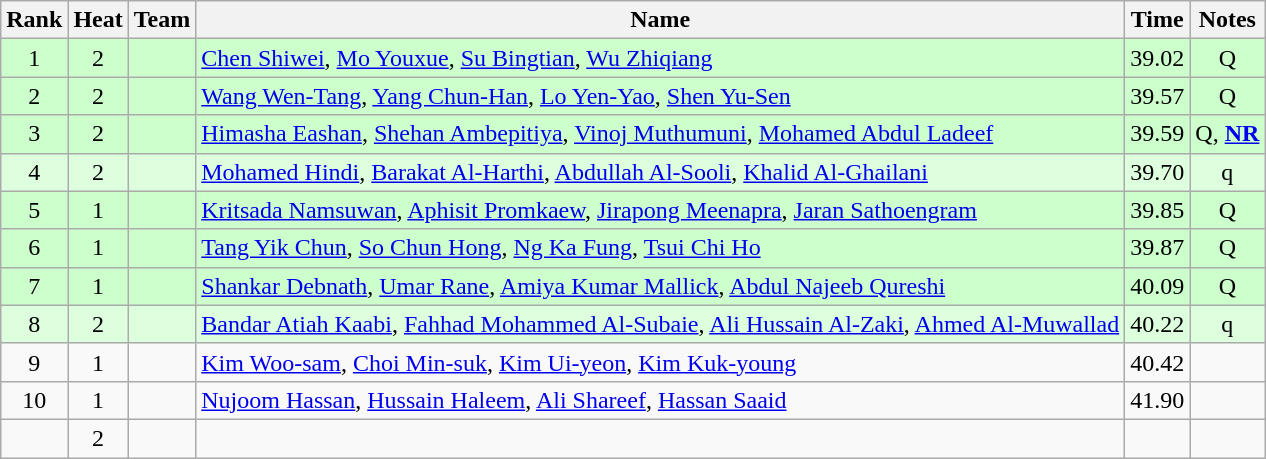<table class="wikitable sortable" style="text-align:center">
<tr>
<th>Rank</th>
<th>Heat</th>
<th>Team</th>
<th>Name</th>
<th>Time</th>
<th>Notes</th>
</tr>
<tr bgcolor=ccffcc>
<td>1</td>
<td>2</td>
<td align=left></td>
<td align=left><a href='#'>Chen Shiwei</a>, <a href='#'>Mo Youxue</a>, <a href='#'>Su Bingtian</a>, <a href='#'>Wu Zhiqiang</a></td>
<td>39.02</td>
<td>Q</td>
</tr>
<tr bgcolor=ccffcc>
<td>2</td>
<td>2</td>
<td align=left></td>
<td align=left><a href='#'>Wang Wen-Tang</a>, <a href='#'>Yang Chun-Han</a>, <a href='#'>Lo Yen-Yao</a>, <a href='#'>Shen Yu-Sen</a></td>
<td>39.57</td>
<td>Q</td>
</tr>
<tr bgcolor=ccffcc>
<td>3</td>
<td>2</td>
<td align=left></td>
<td align=left><a href='#'>Himasha Eashan</a>, <a href='#'>Shehan Ambepitiya</a>, <a href='#'>Vinoj Muthumuni</a>, <a href='#'>Mohamed Abdul Ladeef</a></td>
<td>39.59</td>
<td>Q, <strong><a href='#'>NR</a></strong></td>
</tr>
<tr bgcolor=ddffdd>
<td>4</td>
<td>2</td>
<td align=left></td>
<td align=left><a href='#'>Mohamed Hindi</a>, <a href='#'>Barakat Al-Harthi</a>, <a href='#'>Abdullah Al-Sooli</a>, <a href='#'>Khalid Al-Ghailani</a></td>
<td>39.70</td>
<td>q</td>
</tr>
<tr bgcolor=ccffcc>
<td>5</td>
<td>1</td>
<td align=left></td>
<td align=left><a href='#'>Kritsada Namsuwan</a>, <a href='#'>Aphisit Promkaew</a>, <a href='#'>Jirapong Meenapra</a>, <a href='#'>Jaran Sathoengram</a></td>
<td>39.85</td>
<td>Q</td>
</tr>
<tr bgcolor=ccffcc>
<td>6</td>
<td>1</td>
<td align=left></td>
<td align=left><a href='#'>Tang Yik Chun</a>, <a href='#'>So Chun Hong</a>, <a href='#'>Ng Ka Fung</a>, <a href='#'>Tsui Chi Ho</a></td>
<td>39.87</td>
<td>Q</td>
</tr>
<tr bgcolor=ccffcc>
<td>7</td>
<td>1</td>
<td align=left></td>
<td align=left><a href='#'>Shankar Debnath</a>, <a href='#'>Umar Rane</a>, <a href='#'>Amiya Kumar Mallick</a>, <a href='#'>Abdul Najeeb Qureshi</a></td>
<td>40.09</td>
<td>Q</td>
</tr>
<tr bgcolor=ddffdd>
<td>8</td>
<td>2</td>
<td align=left></td>
<td align=left><a href='#'>Bandar Atiah Kaabi</a>, <a href='#'>Fahhad Mohammed Al-Subaie</a>, <a href='#'>Ali Hussain Al-Zaki</a>, <a href='#'>Ahmed Al-Muwallad</a></td>
<td>40.22</td>
<td>q</td>
</tr>
<tr>
<td>9</td>
<td>1</td>
<td align=left></td>
<td align=left><a href='#'>Kim Woo-sam</a>, <a href='#'>Choi Min-suk</a>, <a href='#'>Kim Ui-yeon</a>, <a href='#'>Kim Kuk-young</a></td>
<td>40.42</td>
<td></td>
</tr>
<tr>
<td>10</td>
<td>1</td>
<td align=left></td>
<td align=left><a href='#'>Nujoom Hassan</a>, <a href='#'>Hussain Haleem</a>, <a href='#'>Ali Shareef</a>, <a href='#'>Hassan Saaid</a></td>
<td>41.90</td>
<td></td>
</tr>
<tr>
<td></td>
<td>2</td>
<td align=left></td>
<td align=left></td>
<td></td>
<td></td>
</tr>
</table>
